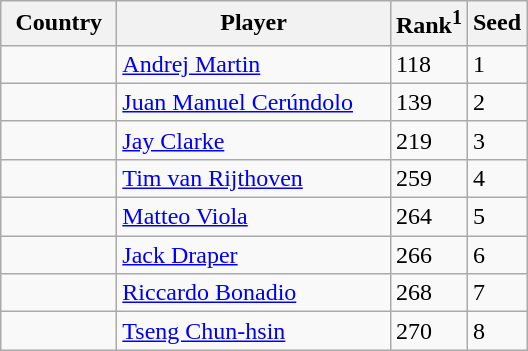<table class="sortable wikitable">
<tr>
<th width="70">Country</th>
<th width="175">Player</th>
<th>Rank<sup>1</sup></th>
<th>Seed</th>
</tr>
<tr>
<td></td>
<td><a href='#'>Andrej Martin</a></td>
<td>118</td>
<td>1</td>
</tr>
<tr>
<td></td>
<td><a href='#'>Juan Manuel Cerúndolo</a></td>
<td>139</td>
<td>2</td>
</tr>
<tr>
<td></td>
<td><a href='#'>Jay Clarke</a></td>
<td>219</td>
<td>3</td>
</tr>
<tr>
<td></td>
<td><a href='#'>Tim van Rijthoven</a></td>
<td>259</td>
<td>4</td>
</tr>
<tr>
<td></td>
<td><a href='#'>Matteo Viola</a></td>
<td>264</td>
<td>5</td>
</tr>
<tr>
<td></td>
<td><a href='#'>Jack Draper</a></td>
<td>266</td>
<td>6</td>
</tr>
<tr>
<td></td>
<td><a href='#'>Riccardo Bonadio</a></td>
<td>268</td>
<td>7</td>
</tr>
<tr>
<td></td>
<td><a href='#'>Tseng Chun-hsin</a></td>
<td>270</td>
<td>8</td>
</tr>
</table>
